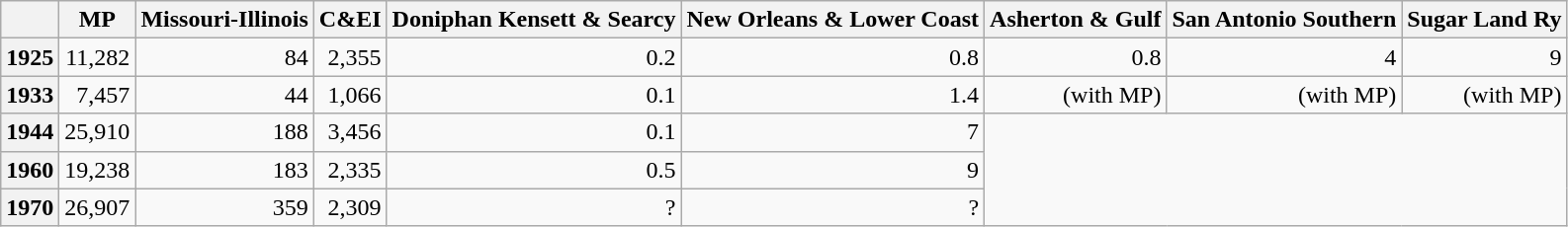<table class="wikitable">
<tr>
<th></th>
<th>MP</th>
<th>Missouri-Illinois</th>
<th>C&EI</th>
<th>Doniphan Kensett & Searcy</th>
<th>New Orleans & Lower Coast</th>
<th>Asherton & Gulf</th>
<th>San Antonio Southern</th>
<th>Sugar Land Ry</th>
</tr>
<tr align="right">
<th scope="row">1925</th>
<td>11,282</td>
<td>84</td>
<td>2,355</td>
<td>0.2</td>
<td>0.8</td>
<td>0.8</td>
<td>4</td>
<td>9</td>
</tr>
<tr align="right">
<th scope="row">1933</th>
<td>7,457</td>
<td>44</td>
<td>1,066</td>
<td>0.1</td>
<td>1.4</td>
<td>(with MP)</td>
<td>(with MP)</td>
<td>(with MP)</td>
</tr>
<tr align="right">
<th scope="row">1944</th>
<td>25,910</td>
<td>188</td>
<td>3,456</td>
<td>0.1</td>
<td>7</td>
</tr>
<tr align="right">
<th scope="row">1960</th>
<td>19,238</td>
<td>183</td>
<td>2,335</td>
<td>0.5</td>
<td>9</td>
</tr>
<tr align="right">
<th scope="row">1970</th>
<td>26,907</td>
<td>359</td>
<td>2,309</td>
<td>?</td>
<td>?</td>
</tr>
</table>
